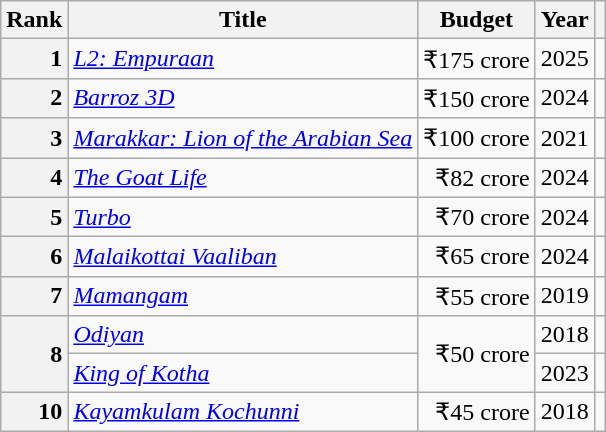<table class="wikitable sortable plainrowheaders">
<tr>
<th scope="col">Rank</th>
<th scope="col">Title</th>
<th scope="col">Budget</th>
<th scope="col">Year</th>
<th scope="col" class="unsortable"></th>
</tr>
<tr>
<th rowspan="1" scope="row" style="text-align:right">1</th>
<td><em><a href='#'>L2: Empuraan</a></em></td>
<td rowspan="1" align="right">₹175 crore</td>
<td align="center">2025</td>
<td align="center"></td>
</tr>
<tr>
<th rowspan="1" scope="row" style="text-align:right">2</th>
<td><em><a href='#'>Barroz 3D</a></em></td>
<td rowspan="1" align="right">₹150 crore</td>
<td align="center">2024</td>
<td align="center"></td>
</tr>
<tr>
<th scope="row" style=text-align:right>3</th>
<td><em><a href='#'>Marakkar: Lion of the Arabian Sea</a></em></td>
<td rowspan="1" align="right">₹100 crore</td>
<td align="center">2021</td>
<td align="center"></td>
</tr>
<tr>
<th rowspan="1" scope="row" style="text-align:right">4</th>
<td><em><a href='#'>The Goat Life</a></em></td>
<td align="right">₹82 crore</td>
<td align="center">2024</td>
<td align="center"></td>
</tr>
<tr 1>
<th scope="row" style=text-align:right>5</th>
<td><em><a href='#'>Turbo</a></em></td>
<td align="right">₹70 crore</td>
<td align="center">2024</td>
<td align="center"></td>
</tr>
<tr>
<th scope="row" style=text-align:right>6</th>
<td><em><a href='#'>Malaikottai Vaaliban</a></em></td>
<td align="right">₹65 crore</td>
<td align="center">2024</td>
<td align="center"></td>
</tr>
<tr>
<th scope="row" style=text-align:right>7</th>
<td><em><a href='#'>Mamangam</a></em></td>
<td align="right">₹55 crore</td>
<td align="center">2019</td>
<td align="center"></td>
</tr>
<tr>
<th rowspan="2" scope="row" style="text-align:right">8</th>
<td><em><a href='#'>Odiyan</a></em></td>
<td rowspan="2" align="right">₹50 crore</td>
<td align="center">2018</td>
<td align="center"></td>
</tr>
<tr>
<td><em><a href='#'>King of Kotha</a></em></td>
<td align="center">2023</td>
<td align="center"></td>
</tr>
<tr>
<th scope="row" style=text-align:right>10</th>
<td><em><a href='#'>Kayamkulam Kochunni</a></em></td>
<td align="right">₹45 crore</td>
<td align="center">2018</td>
<td align="center"></td>
</tr>
</table>
